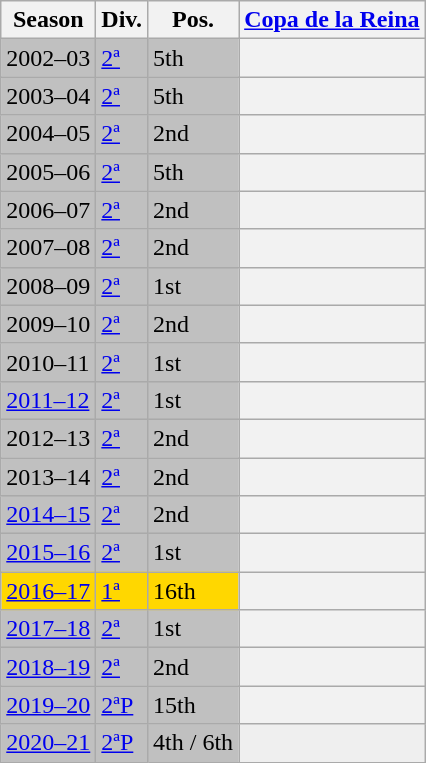<table class="wikitable">
<tr>
<th>Season</th>
<th>Div.</th>
<th>Pos.</th>
<th><a href='#'>Copa de la Reina</a></th>
</tr>
<tr>
<td style="background:silver;">2002–03</td>
<td style="background:silver;"><a href='#'>2ª</a></td>
<td style="background:silver;">5th</td>
<th></th>
</tr>
<tr>
<td style="background:silver;">2003–04</td>
<td style="background:silver;"><a href='#'>2ª</a></td>
<td style="background:silver;">5th</td>
<th></th>
</tr>
<tr>
<td style="background:silver;">2004–05</td>
<td style="background:silver;"><a href='#'>2ª</a></td>
<td style="background:silver;">2nd</td>
<th></th>
</tr>
<tr>
<td style="background:silver;">2005–06</td>
<td style="background:silver;"><a href='#'>2ª</a></td>
<td style="background:silver;">5th</td>
<th></th>
</tr>
<tr>
<td style="background:silver;">2006–07</td>
<td style="background:silver;"><a href='#'>2ª</a></td>
<td style="background:silver;">2nd</td>
<th></th>
</tr>
<tr>
<td style="background:silver;">2007–08</td>
<td style="background:silver;"><a href='#'>2ª</a></td>
<td style="background:silver;">2nd</td>
<th></th>
</tr>
<tr>
<td style="background:silver;">2008–09</td>
<td style="background:silver;"><a href='#'>2ª</a></td>
<td style="background:silver;">1st</td>
<th></th>
</tr>
<tr>
<td style="background:silver;">2009–10</td>
<td style="background:silver;"><a href='#'>2ª</a></td>
<td style="background:silver;">2nd</td>
<th></th>
</tr>
<tr>
<td style="background:silver;">2010–11</td>
<td style="background:silver;"><a href='#'>2ª</a></td>
<td style="background:silver;">1st</td>
<th></th>
</tr>
<tr>
<td style="background:silver;"><a href='#'>2011–12</a></td>
<td style="background:silver;"><a href='#'>2ª</a></td>
<td style="background:silver;">1st</td>
<th></th>
</tr>
<tr>
<td style="background:silver;">2012–13</td>
<td style="background:silver;"><a href='#'>2ª</a></td>
<td style="background:silver;">2nd</td>
<th></th>
</tr>
<tr>
<td style="background:silver;">2013–14</td>
<td style="background:silver;"><a href='#'>2ª</a></td>
<td style="background:silver;">2nd</td>
<th></th>
</tr>
<tr>
<td style="background:silver;"><a href='#'>2014–15</a></td>
<td style="background:silver;"><a href='#'>2ª</a></td>
<td style="background:silver;">2nd</td>
<th></th>
</tr>
<tr>
<td style="background:silver;"><a href='#'>2015–16</a></td>
<td style="background:silver;"><a href='#'>2ª</a></td>
<td style="background:silver;">1st</td>
<th></th>
</tr>
<tr>
<td style="background:gold;"><a href='#'>2016–17</a></td>
<td style="background:gold;"><a href='#'>1ª</a></td>
<td style="background:gold;">16th</td>
<th></th>
</tr>
<tr>
<td style="background:silver;"><a href='#'>2017–18</a></td>
<td style="background:silver;"><a href='#'>2ª</a></td>
<td style="background:silver;">1st</td>
<th></th>
</tr>
<tr>
<td style="background:silver;"><a href='#'>2018–19</a></td>
<td style="background:silver;"><a href='#'>2ª</a></td>
<td style="background:silver;">2nd</td>
<th></th>
</tr>
<tr>
<td style="background:silver;"><a href='#'>2019–20</a></td>
<td style="background:silver;"><a href='#'>2ªP</a></td>
<td style="background:silver;">15th</td>
<th></th>
</tr>
<tr>
<td style="background:silver;"><a href='#'>2020–21</a></td>
<td style="background:silver;"><a href='#'>2ªP</a></td>
<td style="background:silver;">4th / 6th</td>
<th style="background:#efefef;"></th>
</tr>
</table>
